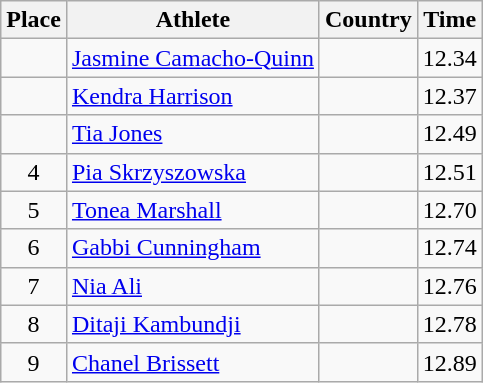<table class="wikitable">
<tr>
<th>Place</th>
<th>Athlete</th>
<th>Country</th>
<th>Time</th>
</tr>
<tr>
<td align=center></td>
<td><a href='#'>Jasmine Camacho-Quinn</a></td>
<td></td>
<td>12.34</td>
</tr>
<tr>
<td align=center></td>
<td><a href='#'>Kendra Harrison</a></td>
<td></td>
<td>12.37</td>
</tr>
<tr>
<td align=center></td>
<td><a href='#'>Tia Jones</a></td>
<td></td>
<td>12.49</td>
</tr>
<tr>
<td align=center>4</td>
<td><a href='#'>Pia Skrzyszowska</a></td>
<td></td>
<td>12.51</td>
</tr>
<tr>
<td align=center>5</td>
<td><a href='#'>Tonea Marshall</a></td>
<td></td>
<td>12.70</td>
</tr>
<tr>
<td align=center>6</td>
<td><a href='#'>Gabbi Cunningham</a></td>
<td></td>
<td>12.74</td>
</tr>
<tr>
<td align=center>7</td>
<td><a href='#'>Nia Ali</a></td>
<td></td>
<td>12.76</td>
</tr>
<tr>
<td align=center>8</td>
<td><a href='#'>Ditaji Kambundji</a></td>
<td></td>
<td>12.78</td>
</tr>
<tr>
<td align=center>9</td>
<td><a href='#'>Chanel Brissett</a></td>
<td></td>
<td>12.89</td>
</tr>
</table>
